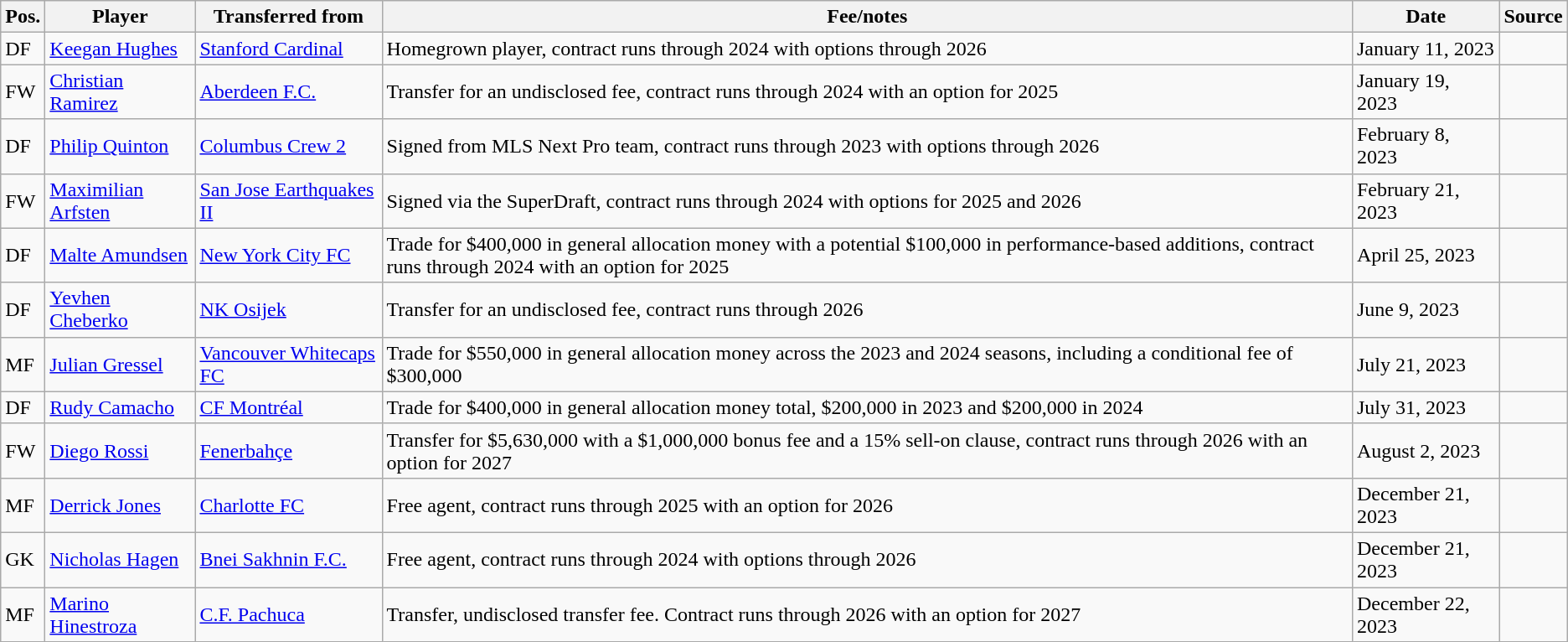<table class="wikitable sortable" style="text-align: left">
<tr>
<th><strong>Pos.</strong></th>
<th><strong>Player</strong></th>
<th><strong>Transferred from</strong></th>
<th><strong>Fee/notes</strong></th>
<th><strong>Date</strong></th>
<th><strong>Source</strong></th>
</tr>
<tr>
<td>DF</td>
<td> <a href='#'>Keegan Hughes</a></td>
<td> <a href='#'>Stanford Cardinal</a></td>
<td>Homegrown player, contract runs through 2024 with options through 2026</td>
<td>January 11, 2023</td>
<td align=center></td>
</tr>
<tr>
<td>FW</td>
<td> <a href='#'>Christian Ramirez</a></td>
<td> <a href='#'>Aberdeen F.C.</a></td>
<td>Transfer for an undisclosed fee, contract runs through 2024 with an option for 2025</td>
<td>January 19, 2023</td>
<td align=center></td>
</tr>
<tr>
<td>DF</td>
<td> <a href='#'>Philip Quinton</a></td>
<td> <a href='#'>Columbus Crew 2</a></td>
<td>Signed from MLS Next Pro team, contract runs through 2023 with options through 2026</td>
<td>February 8, 2023</td>
<td align=center></td>
</tr>
<tr>
<td>FW</td>
<td> <a href='#'>Maximilian Arfsten</a></td>
<td> <a href='#'>San Jose Earthquakes II</a></td>
<td>Signed via the SuperDraft, contract runs through 2024 with options for 2025 and 2026</td>
<td>February 21, 2023</td>
<td align=center></td>
</tr>
<tr>
<td>DF</td>
<td> <a href='#'>Malte Amundsen</a></td>
<td> <a href='#'>New York City FC</a></td>
<td>Trade for $400,000 in general allocation money with a potential $100,000 in performance-based additions, contract runs through 2024 with an option for 2025</td>
<td>April 25, 2023</td>
<td align=center></td>
</tr>
<tr>
<td>DF</td>
<td> <a href='#'>Yevhen Cheberko</a></td>
<td> <a href='#'>NK Osijek</a></td>
<td>Transfer for an undisclosed fee, contract runs through 2026</td>
<td>June 9, 2023</td>
<td align=center></td>
</tr>
<tr>
<td>MF</td>
<td> <a href='#'>Julian Gressel</a></td>
<td> <a href='#'>Vancouver Whitecaps FC</a></td>
<td>Trade for $550,000 in general allocation money across the 2023 and 2024 seasons, including a conditional fee of $300,000</td>
<td>July 21, 2023</td>
<td align=center></td>
</tr>
<tr>
<td>DF</td>
<td> <a href='#'>Rudy Camacho</a></td>
<td> <a href='#'>CF Montréal</a></td>
<td>Trade for $400,000 in general allocation money total, $200,000 in 2023 and $200,000 in 2024</td>
<td>July 31, 2023</td>
<td align=center></td>
</tr>
<tr>
<td>FW</td>
<td> <a href='#'>Diego Rossi</a></td>
<td> <a href='#'>Fenerbahçe</a></td>
<td>Transfer for $5,630,000 with a $1,000,000 bonus fee and a 15% sell-on clause, contract runs through 2026 with an option for 2027</td>
<td>August 2, 2023</td>
<td align=center></td>
</tr>
<tr>
<td>MF</td>
<td> <a href='#'>Derrick Jones</a></td>
<td> <a href='#'>Charlotte FC</a></td>
<td>Free agent, contract runs through 2025 with an option for 2026</td>
<td>December 21, 2023</td>
<td align=center></td>
</tr>
<tr>
<td>GK</td>
<td> <a href='#'>Nicholas Hagen</a></td>
<td> <a href='#'>Bnei Sakhnin F.C.</a></td>
<td>Free agent, contract runs through 2024 with options through 2026</td>
<td>December 21, 2023</td>
<td align=center></td>
</tr>
<tr>
<td>MF</td>
<td> <a href='#'>Marino Hinestroza</a></td>
<td> <a href='#'>C.F. Pachuca</a></td>
<td>Transfer, undisclosed transfer fee. Contract runs through 2026 with an option for 2027</td>
<td>December 22, 2023</td>
<td align=center></td>
</tr>
</table>
